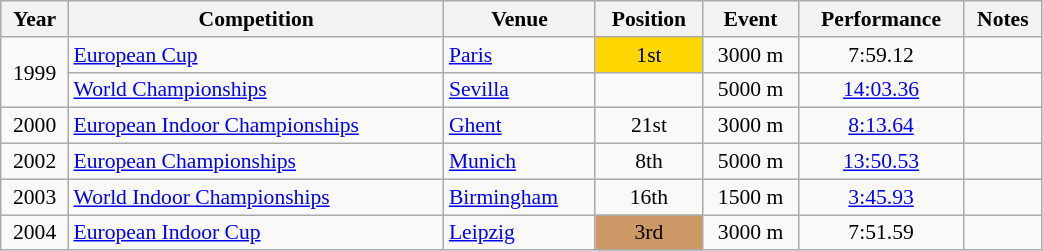<table class="wikitable" width=55% style="font-size:90%; text-align:center;">
<tr>
<th>Year</th>
<th>Competition</th>
<th>Venue</th>
<th>Position</th>
<th>Event</th>
<th>Performance</th>
<th>Notes</th>
</tr>
<tr>
<td rowspan=2>1999</td>
<td align=left><a href='#'>European Cup</a></td>
<td align=left> <a href='#'>Paris</a></td>
<td bgcolor=gold>1st</td>
<td>3000 m</td>
<td>7:59.12</td>
<td></td>
</tr>
<tr>
<td align=left><a href='#'>World Championships</a></td>
<td align=left> <a href='#'>Sevilla</a></td>
<td></td>
<td>5000 m</td>
<td><a href='#'>14:03.36</a></td>
<td></td>
</tr>
<tr>
<td>2000</td>
<td align=left><a href='#'>European Indoor Championships</a></td>
<td align=left> <a href='#'>Ghent</a></td>
<td>21st</td>
<td>3000 m</td>
<td><a href='#'>8:13.64</a></td>
<td></td>
</tr>
<tr>
<td>2002</td>
<td align=left><a href='#'>European Championships</a></td>
<td align=left> <a href='#'>Munich</a></td>
<td>8th</td>
<td>5000 m</td>
<td><a href='#'>13:50.53</a></td>
<td></td>
</tr>
<tr>
<td>2003</td>
<td align=left><a href='#'>World Indoor Championships</a></td>
<td align=left> <a href='#'>Birmingham</a></td>
<td>16th</td>
<td>1500 m</td>
<td><a href='#'>3:45.93</a></td>
<td></td>
</tr>
<tr>
<td>2004</td>
<td align=left><a href='#'>European Indoor Cup</a></td>
<td align=left> <a href='#'>Leipzig</a></td>
<td bgcolor=cc9966>3rd</td>
<td>3000 m</td>
<td>7:51.59</td>
<td></td>
</tr>
</table>
